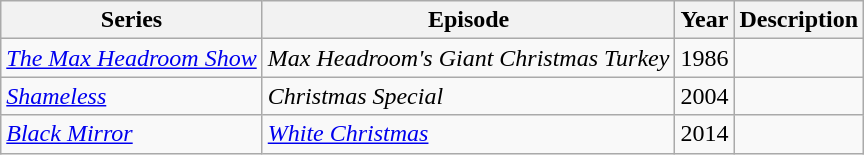<table class="wikitable sortable">
<tr>
<th>Series</th>
<th>Episode</th>
<th>Year</th>
<th>Description</th>
</tr>
<tr>
<td><em><a href='#'>The Max Headroom Show</a></em></td>
<td><em>Max Headroom's Giant Christmas Turkey</em></td>
<td>1986</td>
<td></td>
</tr>
<tr>
<td><em><a href='#'>Shameless</a></em></td>
<td><em>Christmas Special</em></td>
<td>2004</td>
<td></td>
</tr>
<tr>
<td><em><a href='#'>Black Mirror</a></em></td>
<td><em><a href='#'>White Christmas</a></em></td>
<td>2014</td>
<td></td>
</tr>
</table>
